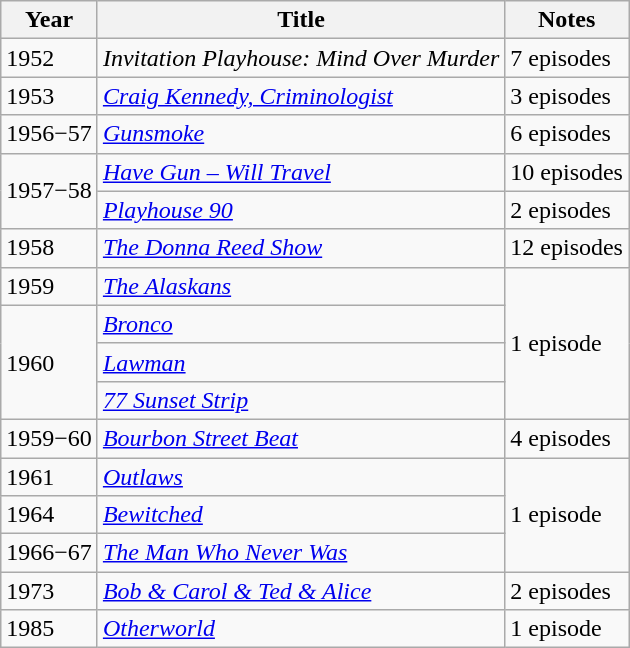<table class="wikitable">
<tr>
<th>Year</th>
<th>Title</th>
<th>Notes</th>
</tr>
<tr>
<td>1952</td>
<td><em>Invitation Playhouse: Mind Over Murder</em></td>
<td>7 episodes</td>
</tr>
<tr>
<td>1953</td>
<td><em><a href='#'>Craig Kennedy, Criminologist</a></em></td>
<td>3 episodes</td>
</tr>
<tr>
<td>1956−57</td>
<td><em><a href='#'>Gunsmoke</a></em></td>
<td>6 episodes</td>
</tr>
<tr>
<td rowspan=2>1957−58</td>
<td><em><a href='#'>Have Gun – Will Travel</a></em></td>
<td>10 episodes</td>
</tr>
<tr>
<td><em><a href='#'>Playhouse 90</a></em></td>
<td>2 episodes</td>
</tr>
<tr>
<td>1958</td>
<td><em><a href='#'>The Donna Reed Show</a></em></td>
<td>12 episodes</td>
</tr>
<tr>
<td>1959</td>
<td><em><a href='#'>The Alaskans</a></em></td>
<td rowspan=4>1 episode</td>
</tr>
<tr>
<td rowspan=3>1960</td>
<td><em><a href='#'>Bronco</a></em></td>
</tr>
<tr>
<td><em><a href='#'>Lawman</a></em></td>
</tr>
<tr>
<td><em><a href='#'>77 Sunset Strip</a></em></td>
</tr>
<tr>
<td>1959−60</td>
<td><em><a href='#'>Bourbon Street Beat</a></em></td>
<td>4 episodes</td>
</tr>
<tr>
<td>1961</td>
<td><em><a href='#'>Outlaws</a></em></td>
<td rowspan=3>1 episode</td>
</tr>
<tr>
<td>1964</td>
<td><em><a href='#'>Bewitched</a></em></td>
</tr>
<tr>
<td>1966−67</td>
<td><em><a href='#'>The Man Who Never Was</a></em></td>
</tr>
<tr>
<td>1973</td>
<td><em><a href='#'>Bob & Carol & Ted & Alice</a></em></td>
<td>2 episodes</td>
</tr>
<tr>
<td>1985</td>
<td><em><a href='#'>Otherworld</a></em></td>
<td>1 episode</td>
</tr>
</table>
